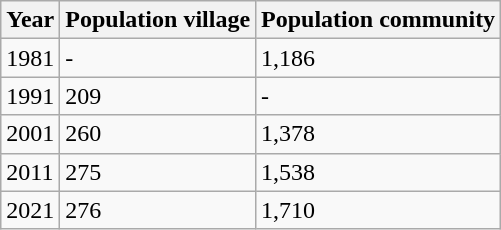<table class="wikitable">
<tr>
<th>Year</th>
<th>Population village</th>
<th>Population community</th>
</tr>
<tr>
<td>1981</td>
<td>-</td>
<td>1,186</td>
</tr>
<tr>
<td>1991</td>
<td>209</td>
<td>-</td>
</tr>
<tr>
<td>2001</td>
<td>260</td>
<td>1,378</td>
</tr>
<tr>
<td>2011</td>
<td>275</td>
<td>1,538</td>
</tr>
<tr>
<td>2021</td>
<td>276</td>
<td>1,710</td>
</tr>
</table>
